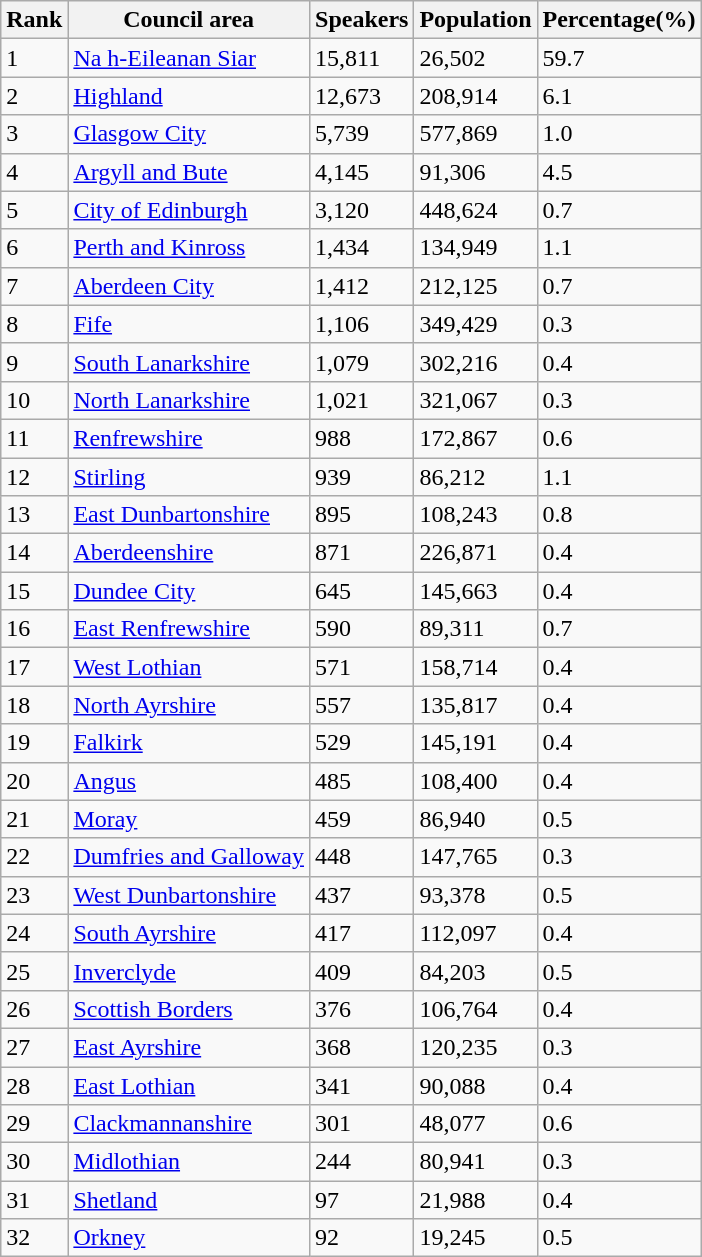<table class=" wikitable sortable">
<tr>
<th>Rank</th>
<th>Council area</th>
<th>Speakers</th>
<th>Population</th>
<th>Percentage(%)</th>
</tr>
<tr>
<td>1</td>
<td><a href='#'>Na h-Eileanan Siar</a></td>
<td>15,811</td>
<td>26,502</td>
<td>59.7</td>
</tr>
<tr>
<td>2</td>
<td><a href='#'>Highland</a></td>
<td>12,673</td>
<td>208,914</td>
<td>6.1</td>
</tr>
<tr>
<td>3</td>
<td><a href='#'>Glasgow City</a></td>
<td>5,739</td>
<td>577,869</td>
<td>1.0</td>
</tr>
<tr>
<td>4</td>
<td><a href='#'>Argyll and Bute</a></td>
<td>4,145</td>
<td>91,306</td>
<td>4.5</td>
</tr>
<tr>
<td>5</td>
<td><a href='#'>City of Edinburgh</a></td>
<td>3,120</td>
<td>448,624</td>
<td>0.7</td>
</tr>
<tr>
<td>6</td>
<td><a href='#'>Perth and Kinross</a></td>
<td>1,434</td>
<td>134,949</td>
<td>1.1</td>
</tr>
<tr>
<td>7</td>
<td><a href='#'>Aberdeen City</a></td>
<td>1,412</td>
<td>212,125</td>
<td>0.7</td>
</tr>
<tr>
<td>8</td>
<td><a href='#'>Fife</a></td>
<td>1,106</td>
<td>349,429</td>
<td>0.3</td>
</tr>
<tr>
<td>9</td>
<td><a href='#'>South Lanarkshire</a></td>
<td>1,079</td>
<td>302,216</td>
<td>0.4</td>
</tr>
<tr>
<td>10</td>
<td><a href='#'>North Lanarkshire</a></td>
<td>1,021</td>
<td>321,067</td>
<td>0.3</td>
</tr>
<tr>
<td>11</td>
<td><a href='#'>Renfrewshire</a></td>
<td>988</td>
<td>172,867</td>
<td>0.6</td>
</tr>
<tr>
<td>12</td>
<td><a href='#'>Stirling</a></td>
<td>939</td>
<td>86,212</td>
<td>1.1</td>
</tr>
<tr>
<td>13</td>
<td><a href='#'>East Dunbartonshire</a></td>
<td>895</td>
<td>108,243</td>
<td>0.8</td>
</tr>
<tr>
<td>14</td>
<td><a href='#'>Aberdeenshire</a></td>
<td>871</td>
<td>226,871</td>
<td>0.4</td>
</tr>
<tr>
<td>15</td>
<td><a href='#'>Dundee City</a></td>
<td>645</td>
<td>145,663</td>
<td>0.4</td>
</tr>
<tr>
<td>16</td>
<td><a href='#'>East Renfrewshire</a></td>
<td>590</td>
<td>89,311</td>
<td>0.7</td>
</tr>
<tr>
<td>17</td>
<td><a href='#'>West Lothian</a></td>
<td>571</td>
<td>158,714</td>
<td>0.4</td>
</tr>
<tr>
<td>18</td>
<td><a href='#'>North Ayrshire</a></td>
<td>557</td>
<td>135,817</td>
<td>0.4</td>
</tr>
<tr>
<td>19</td>
<td><a href='#'>Falkirk</a></td>
<td>529</td>
<td>145,191</td>
<td>0.4</td>
</tr>
<tr>
<td>20</td>
<td><a href='#'>Angus</a></td>
<td>485</td>
<td>108,400</td>
<td>0.4</td>
</tr>
<tr>
<td>21</td>
<td><a href='#'>Moray</a></td>
<td>459</td>
<td>86,940</td>
<td>0.5</td>
</tr>
<tr>
<td>22</td>
<td><a href='#'>Dumfries and Galloway</a></td>
<td>448</td>
<td>147,765</td>
<td>0.3</td>
</tr>
<tr>
<td>23</td>
<td><a href='#'>West Dunbartonshire</a></td>
<td>437</td>
<td>93,378</td>
<td>0.5</td>
</tr>
<tr>
<td>24</td>
<td><a href='#'>South Ayrshire</a></td>
<td>417</td>
<td>112,097</td>
<td>0.4</td>
</tr>
<tr>
<td>25</td>
<td><a href='#'>Inverclyde</a></td>
<td>409</td>
<td>84,203</td>
<td>0.5</td>
</tr>
<tr>
<td>26</td>
<td><a href='#'>Scottish Borders</a></td>
<td>376</td>
<td>106,764</td>
<td>0.4</td>
</tr>
<tr>
<td>27</td>
<td><a href='#'>East Ayrshire</a></td>
<td>368</td>
<td>120,235</td>
<td>0.3</td>
</tr>
<tr>
<td>28</td>
<td><a href='#'>East Lothian</a></td>
<td>341</td>
<td>90,088</td>
<td>0.4</td>
</tr>
<tr>
<td>29</td>
<td><a href='#'>Clackmannanshire</a></td>
<td>301</td>
<td>48,077</td>
<td>0.6</td>
</tr>
<tr>
<td>30</td>
<td><a href='#'>Midlothian</a></td>
<td>244</td>
<td>80,941</td>
<td>0.3</td>
</tr>
<tr>
<td>31</td>
<td><a href='#'>Shetland</a></td>
<td>97</td>
<td>21,988</td>
<td>0.4</td>
</tr>
<tr>
<td>32</td>
<td><a href='#'>Orkney</a></td>
<td>92</td>
<td>19,245</td>
<td>0.5</td>
</tr>
</table>
